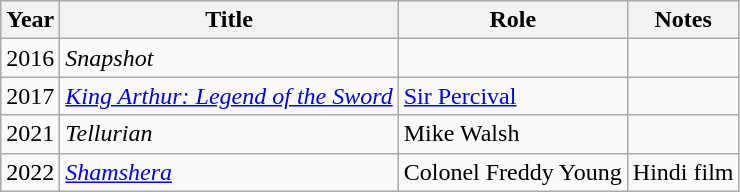<table class="wikitable">
<tr>
<th>Year</th>
<th>Title</th>
<th>Role</th>
<th>Notes</th>
</tr>
<tr>
<td>2016</td>
<td><em>Snapshot</em></td>
<td></td>
<td></td>
</tr>
<tr>
<td>2017</td>
<td><em><a href='#'>King Arthur: Legend of the Sword</a></em></td>
<td><a href='#'>Sir Percival</a></td>
<td></td>
</tr>
<tr>
<td>2021</td>
<td><em>Tellurian</em> </td>
<td>Mike Walsh</td>
<td></td>
</tr>
<tr>
<td>2022</td>
<td><em><a href='#'>Shamshera</a></em></td>
<td>Colonel Freddy Young</td>
<td>Hindi film</td>
</tr>
</table>
